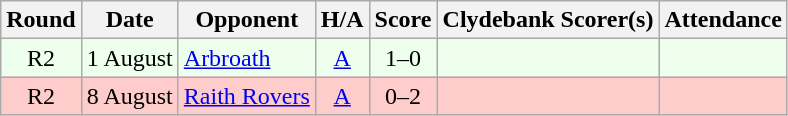<table class="wikitable" style="text-align:center">
<tr>
<th>Round</th>
<th>Date</th>
<th>Opponent</th>
<th>H/A</th>
<th>Score</th>
<th>Clydebank Scorer(s)</th>
<th>Attendance</th>
</tr>
<tr bgcolor=#EEFFEE>
<td>R2</td>
<td align=left>1 August</td>
<td align=left><a href='#'>Arbroath</a></td>
<td><a href='#'>A</a></td>
<td>1–0</td>
<td align=left></td>
<td></td>
</tr>
<tr bgcolor=#FFCCCC>
<td>R2</td>
<td align=left>8 August</td>
<td align=left><a href='#'>Raith Rovers</a></td>
<td><a href='#'>A</a></td>
<td>0–2</td>
<td align=left></td>
<td></td>
</tr>
</table>
